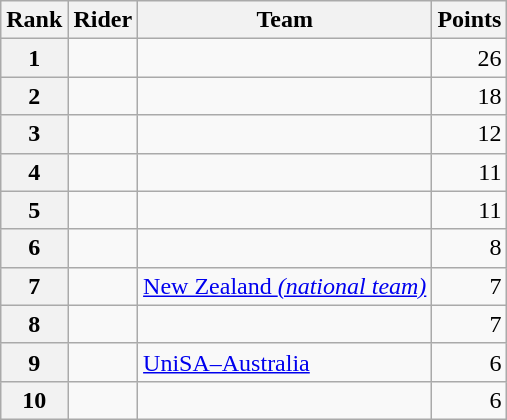<table class="wikitable" margin-bottom:0;">
<tr>
<th scope="col">Rank</th>
<th scope="col">Rider</th>
<th scope="col">Team</th>
<th scope="col">Points</th>
</tr>
<tr>
<th scope="row">1</th>
<td> </td>
<td></td>
<td align="right">26</td>
</tr>
<tr>
<th scope="row">2</th>
<td> </td>
<td></td>
<td align="right">18</td>
</tr>
<tr>
<th scope="row">3</th>
<td></td>
<td></td>
<td align="right">12</td>
</tr>
<tr>
<th scope="row">4</th>
<td></td>
<td></td>
<td align="right">11</td>
</tr>
<tr>
<th scope="row">5</th>
<td></td>
<td></td>
<td align="right">11</td>
</tr>
<tr>
<th scope="row">6</th>
<td></td>
<td></td>
<td align="right">8</td>
</tr>
<tr>
<th scope="row">7</th>
<td></td>
<td><a href='#'>New Zealand <em>(national team)</em></a></td>
<td align="right">7</td>
</tr>
<tr>
<th scope="row">8</th>
<td></td>
<td></td>
<td align="right">7</td>
</tr>
<tr>
<th scope="row">9</th>
<td></td>
<td><a href='#'>UniSA–Australia</a></td>
<td align="right">6</td>
</tr>
<tr>
<th scope="row">10</th>
<td></td>
<td></td>
<td align="right">6</td>
</tr>
</table>
